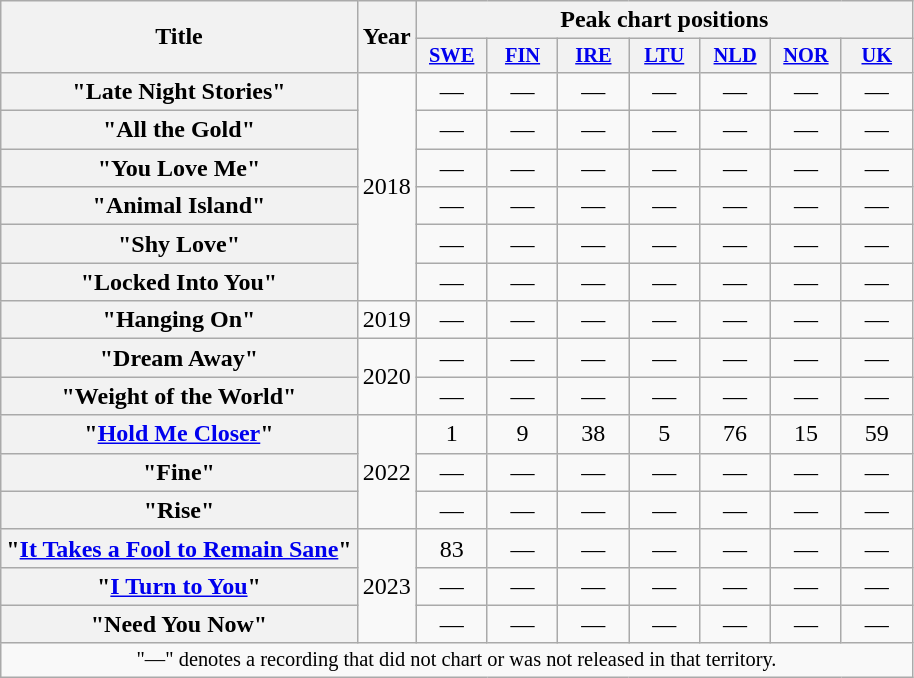<table class="wikitable plainrowheaders" style="text-align:center;">
<tr>
<th scope="col" rowspan="2">Title</th>
<th scope="col" rowspan="2">Year</th>
<th scope="col" colspan="7">Peak chart positions</th>
</tr>
<tr>
<th scope="col" style="width:3em;font-size:85%;"><a href='#'>SWE</a><br></th>
<th scope="col" style="width:3em;font-size:85%;"><a href='#'>FIN</a><br></th>
<th scope="col" style="width:3em;font-size:85%;"><a href='#'>IRE</a><br></th>
<th scope="col" style="width:3em;font-size:85%;"><a href='#'>LTU</a><br></th>
<th scope="col" style="width:3em;font-size:85%;"><a href='#'>NLD</a><br></th>
<th scope="col" style="width:3em;font-size:85%;"><a href='#'>NOR</a><br></th>
<th scope="col" style="width:3em;font-size:85%;"><a href='#'>UK</a><br></th>
</tr>
<tr>
<th scope="row">"Late Night Stories"</th>
<td rowspan="6">2018</td>
<td>—</td>
<td>—</td>
<td>—</td>
<td>—</td>
<td>—</td>
<td>—</td>
<td>—</td>
</tr>
<tr>
<th scope="row">"All the Gold"</th>
<td>—</td>
<td>—</td>
<td>—</td>
<td>—</td>
<td>—</td>
<td>—</td>
<td>—</td>
</tr>
<tr>
<th scope="row">"You Love Me"</th>
<td>—</td>
<td>—</td>
<td>—</td>
<td>—</td>
<td>—</td>
<td>—</td>
<td>—</td>
</tr>
<tr>
<th scope="row">"Animal Island"</th>
<td>—</td>
<td>—</td>
<td>—</td>
<td>—</td>
<td>—</td>
<td>—</td>
<td>—</td>
</tr>
<tr>
<th scope="row">"Shy Love"</th>
<td>—</td>
<td>—</td>
<td>—</td>
<td>—</td>
<td>—</td>
<td>—</td>
<td>—</td>
</tr>
<tr>
<th scope="row">"Locked Into You"</th>
<td>—</td>
<td>—</td>
<td>—</td>
<td>—</td>
<td>—</td>
<td>—</td>
<td>—</td>
</tr>
<tr>
<th scope="row">"Hanging On"</th>
<td>2019</td>
<td>—</td>
<td>—</td>
<td>—</td>
<td>—</td>
<td>—</td>
<td>—</td>
<td>—</td>
</tr>
<tr>
<th scope="row">"Dream Away"</th>
<td rowspan="2">2020</td>
<td>—</td>
<td>—</td>
<td>—</td>
<td>—</td>
<td>—</td>
<td>—</td>
<td>—</td>
</tr>
<tr>
<th scope="row">"Weight of the World"</th>
<td>—</td>
<td>—</td>
<td>—</td>
<td>—</td>
<td>—</td>
<td>—</td>
<td>—</td>
</tr>
<tr>
<th scope="row">"<a href='#'>Hold Me Closer</a>"</th>
<td rowspan="3">2022</td>
<td>1</td>
<td>9</td>
<td>38</td>
<td>5</td>
<td>76</td>
<td>15</td>
<td>59</td>
</tr>
<tr>
<th scope="row">"Fine"</th>
<td>—</td>
<td>—</td>
<td>—</td>
<td>—</td>
<td>—</td>
<td>—</td>
<td>—</td>
</tr>
<tr>
<th scope="row">"Rise"</th>
<td>—</td>
<td>—</td>
<td>—</td>
<td>—</td>
<td>—</td>
<td>—</td>
<td>—</td>
</tr>
<tr>
<th scope="row">"<a href='#'>It Takes a Fool to Remain Sane</a>"</th>
<td rowspan="3">2023</td>
<td>83</td>
<td>—</td>
<td>—</td>
<td>—</td>
<td>—</td>
<td>—</td>
<td>—</td>
</tr>
<tr>
<th scope="row">"<a href='#'>I Turn to You</a>"</th>
<td>—</td>
<td>—</td>
<td>—</td>
<td>—</td>
<td>—</td>
<td>—</td>
<td>—</td>
</tr>
<tr>
<th scope="row">"Need You Now"</th>
<td>—</td>
<td>—</td>
<td>—</td>
<td>—</td>
<td>—</td>
<td>—</td>
<td>—</td>
</tr>
<tr>
<td colspan="9" style="font-size:85%">"—" denotes a recording that did not chart or was not released in that territory.</td>
</tr>
</table>
